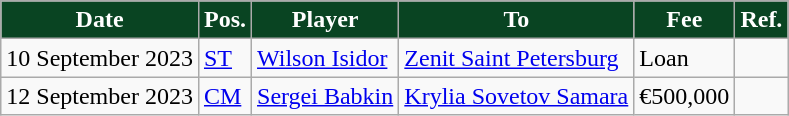<table class="wikitable plainrowheaders sortable">
<tr>
<th style="background:#094422; color:white; text-align:center;">Date</th>
<th style="background:#094422; color:white; text-align:center;">Pos.</th>
<th style="background:#094422; color:white; text-align:center;">Player</th>
<th style="background:#094422; color:white; text-align:center;">To</th>
<th style="background:#094422; color:white; text-align:center;">Fee</th>
<th style="background:#094422; color:white; text-align:center;">Ref.</th>
</tr>
<tr>
<td>10 September 2023</td>
<td><a href='#'>ST</a></td>
<td> <a href='#'>Wilson Isidor</a></td>
<td> <a href='#'>Zenit Saint Petersburg</a></td>
<td>Loan</td>
<td></td>
</tr>
<tr>
<td>12 September 2023</td>
<td><a href='#'>CM</a></td>
<td> <a href='#'>Sergei Babkin</a></td>
<td> <a href='#'>Krylia Sovetov Samara</a></td>
<td>€500,000</td>
<td></td>
</tr>
</table>
